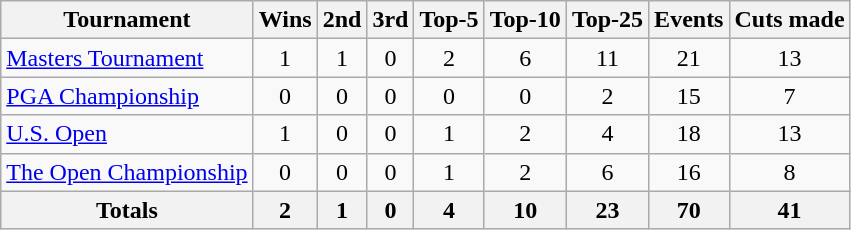<table class=wikitable style=text-align:center>
<tr>
<th>Tournament</th>
<th>Wins</th>
<th>2nd</th>
<th>3rd</th>
<th>Top-5</th>
<th>Top-10</th>
<th>Top-25</th>
<th>Events</th>
<th>Cuts made</th>
</tr>
<tr>
<td align=left><a href='#'>Masters Tournament</a></td>
<td>1</td>
<td>1</td>
<td>0</td>
<td>2</td>
<td>6</td>
<td>11</td>
<td>21</td>
<td>13</td>
</tr>
<tr>
<td align=left><a href='#'>PGA Championship</a></td>
<td>0</td>
<td>0</td>
<td>0</td>
<td>0</td>
<td>0</td>
<td>2</td>
<td>15</td>
<td>7</td>
</tr>
<tr>
<td align=left><a href='#'>U.S. Open</a></td>
<td>1</td>
<td>0</td>
<td>0</td>
<td>1</td>
<td>2</td>
<td>4</td>
<td>18</td>
<td>13</td>
</tr>
<tr>
<td align=left><a href='#'>The Open Championship</a></td>
<td>0</td>
<td>0</td>
<td>0</td>
<td>1</td>
<td>2</td>
<td>6</td>
<td>16</td>
<td>8</td>
</tr>
<tr>
<th>Totals</th>
<th>2</th>
<th>1</th>
<th>0</th>
<th>4</th>
<th>10</th>
<th>23</th>
<th>70</th>
<th>41</th>
</tr>
</table>
